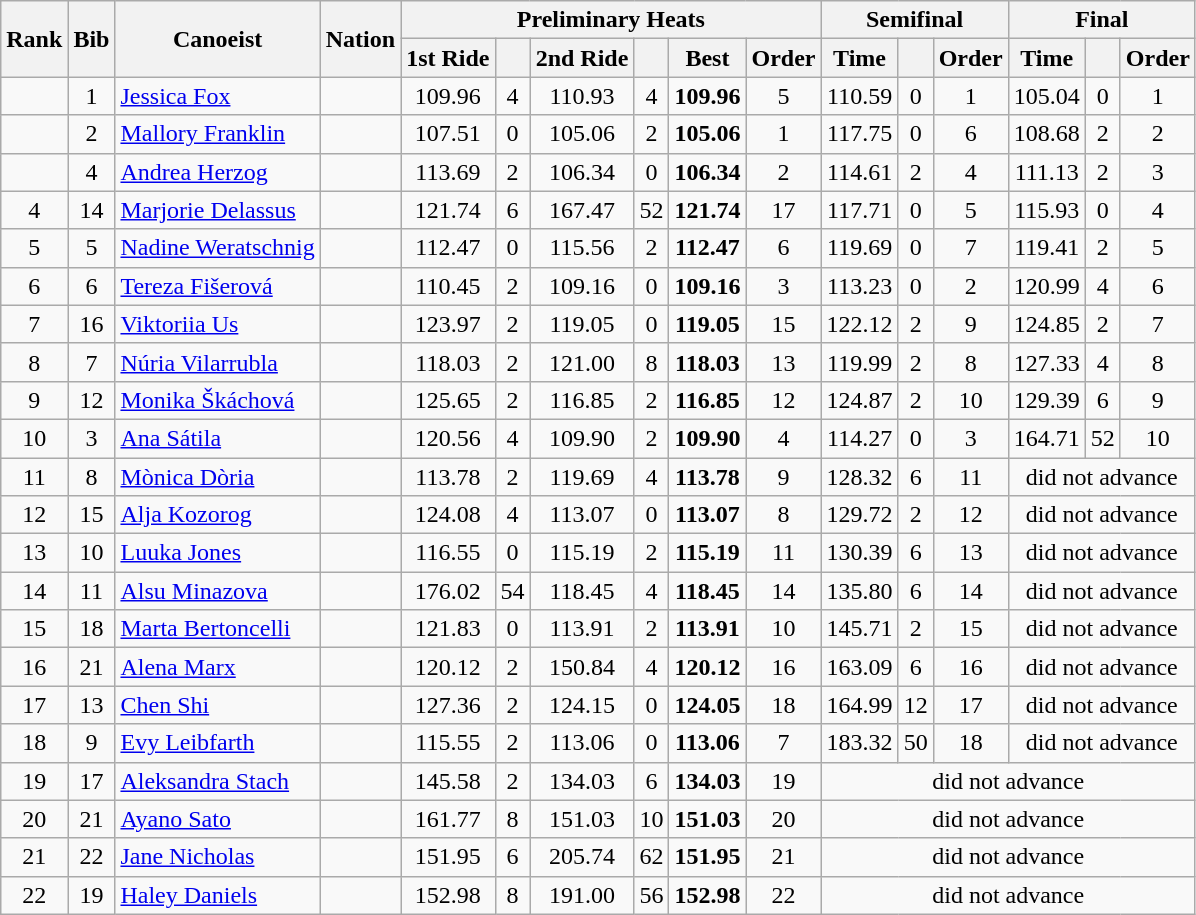<table class="wikitable sortable" style="text-align:center">
<tr>
<th rowspan=2>Rank</th>
<th rowspan=2>Bib</th>
<th rowspan=2>Canoeist</th>
<th rowspan=2>Nation</th>
<th colspan=6>Preliminary Heats</th>
<th colspan=3>Semifinal</th>
<th colspan=3>Final</th>
</tr>
<tr>
<th>1st Ride</th>
<th></th>
<th>2nd Ride</th>
<th></th>
<th>Best</th>
<th>Order</th>
<th>Time</th>
<th></th>
<th>Order</th>
<th>Time</th>
<th></th>
<th>Order</th>
</tr>
<tr>
<td></td>
<td>1</td>
<td align=left><a href='#'>Jessica Fox</a></td>
<td align=left></td>
<td>109.96</td>
<td>4</td>
<td>110.93</td>
<td>4</td>
<td><strong>109.96</strong></td>
<td>5</td>
<td>110.59</td>
<td>0</td>
<td>1</td>
<td>105.04</td>
<td>0</td>
<td>1</td>
</tr>
<tr>
<td></td>
<td>2</td>
<td align=left><a href='#'>Mallory Franklin</a></td>
<td align=left></td>
<td>107.51</td>
<td>0</td>
<td>105.06</td>
<td>2</td>
<td><strong>105.06</strong></td>
<td>1</td>
<td>117.75</td>
<td>0</td>
<td>6</td>
<td>108.68</td>
<td>2</td>
<td>2</td>
</tr>
<tr>
<td></td>
<td>4</td>
<td align=left><a href='#'>Andrea Herzog</a></td>
<td align=left></td>
<td>113.69</td>
<td>2</td>
<td>106.34</td>
<td>0</td>
<td><strong>106.34</strong></td>
<td>2</td>
<td>114.61</td>
<td>2</td>
<td>4</td>
<td>111.13</td>
<td>2</td>
<td>3</td>
</tr>
<tr>
<td>4</td>
<td>14</td>
<td align=left><a href='#'>Marjorie Delassus</a></td>
<td align=left></td>
<td>121.74</td>
<td>6</td>
<td>167.47</td>
<td>52</td>
<td><strong>121.74</strong></td>
<td>17</td>
<td>117.71</td>
<td>0</td>
<td>5</td>
<td>115.93</td>
<td>0</td>
<td>4</td>
</tr>
<tr>
<td>5</td>
<td>5</td>
<td align=left><a href='#'>Nadine Weratschnig</a></td>
<td align=left></td>
<td>112.47</td>
<td>0</td>
<td>115.56</td>
<td>2</td>
<td><strong>112.47</strong></td>
<td>6</td>
<td>119.69</td>
<td>0</td>
<td>7</td>
<td>119.41</td>
<td>2</td>
<td>5</td>
</tr>
<tr>
<td>6</td>
<td>6</td>
<td align=left><a href='#'>Tereza Fišerová</a></td>
<td align=left></td>
<td>110.45</td>
<td>2</td>
<td>109.16</td>
<td>0</td>
<td><strong>109.16</strong></td>
<td>3</td>
<td>113.23</td>
<td>0</td>
<td>2</td>
<td>120.99</td>
<td>4</td>
<td>6</td>
</tr>
<tr>
<td>7</td>
<td>16</td>
<td align=left><a href='#'>Viktoriia Us</a></td>
<td align=left></td>
<td>123.97</td>
<td>2</td>
<td>119.05</td>
<td>0</td>
<td><strong>119.05</strong></td>
<td>15</td>
<td>122.12</td>
<td>2</td>
<td>9</td>
<td>124.85</td>
<td>2</td>
<td>7</td>
</tr>
<tr>
<td>8</td>
<td>7</td>
<td align=left><a href='#'>Núria Vilarrubla</a></td>
<td align=left></td>
<td>118.03</td>
<td>2</td>
<td>121.00</td>
<td>8</td>
<td><strong>118.03</strong></td>
<td>13</td>
<td>119.99</td>
<td>2</td>
<td>8</td>
<td>127.33</td>
<td>4</td>
<td>8</td>
</tr>
<tr>
<td>9</td>
<td>12</td>
<td align=left><a href='#'>Monika Škáchová</a></td>
<td align=left></td>
<td>125.65</td>
<td>2</td>
<td>116.85</td>
<td>2</td>
<td><strong>116.85</strong></td>
<td>12</td>
<td>124.87</td>
<td>2</td>
<td>10</td>
<td>129.39</td>
<td>6</td>
<td>9</td>
</tr>
<tr>
<td>10</td>
<td>3</td>
<td align=left><a href='#'>Ana Sátila</a></td>
<td align=left></td>
<td>120.56</td>
<td>4</td>
<td>109.90</td>
<td>2</td>
<td><strong>109.90</strong></td>
<td>4</td>
<td>114.27</td>
<td>0</td>
<td>3</td>
<td>164.71</td>
<td>52</td>
<td>10</td>
</tr>
<tr>
<td>11</td>
<td>8</td>
<td align=left><a href='#'>Mònica Dòria</a></td>
<td align=left></td>
<td>113.78</td>
<td>2</td>
<td>119.69</td>
<td>4</td>
<td><strong>113.78</strong></td>
<td>9</td>
<td>128.32</td>
<td>6</td>
<td>11</td>
<td colspan=3>did not advance</td>
</tr>
<tr>
<td>12</td>
<td>15</td>
<td align=left><a href='#'>Alja Kozorog</a></td>
<td align=left></td>
<td>124.08</td>
<td>4</td>
<td>113.07</td>
<td>0</td>
<td><strong>113.07</strong></td>
<td>8</td>
<td>129.72</td>
<td>2</td>
<td>12</td>
<td colspan=3>did not advance</td>
</tr>
<tr>
<td>13</td>
<td>10</td>
<td align=left><a href='#'>Luuka Jones</a></td>
<td align=left></td>
<td>116.55</td>
<td>0</td>
<td>115.19</td>
<td>2</td>
<td><strong>115.19</strong></td>
<td>11</td>
<td>130.39</td>
<td>6</td>
<td>13</td>
<td colspan=3>did not advance</td>
</tr>
<tr>
<td>14</td>
<td>11</td>
<td align=left><a href='#'>Alsu Minazova</a></td>
<td align=left></td>
<td>176.02</td>
<td>54</td>
<td>118.45</td>
<td>4</td>
<td><strong>118.45</strong></td>
<td>14</td>
<td>135.80</td>
<td>6</td>
<td>14</td>
<td colspan=3>did not advance</td>
</tr>
<tr>
<td>15</td>
<td>18</td>
<td align=left><a href='#'>Marta Bertoncelli</a></td>
<td align=left></td>
<td>121.83</td>
<td>0</td>
<td>113.91</td>
<td>2</td>
<td><strong>113.91</strong></td>
<td>10</td>
<td>145.71</td>
<td>2</td>
<td>15</td>
<td colspan=3>did not advance</td>
</tr>
<tr>
<td>16</td>
<td>21</td>
<td align=left><a href='#'>Alena Marx</a></td>
<td align=left></td>
<td>120.12</td>
<td>2</td>
<td>150.84</td>
<td>4</td>
<td><strong>120.12</strong></td>
<td>16</td>
<td>163.09</td>
<td>6</td>
<td>16</td>
<td colspan=3>did not advance</td>
</tr>
<tr>
<td>17</td>
<td>13</td>
<td align=left><a href='#'>Chen Shi</a></td>
<td align=left></td>
<td>127.36</td>
<td>2</td>
<td>124.15</td>
<td>0</td>
<td><strong>124.05</strong></td>
<td>18</td>
<td>164.99</td>
<td>12</td>
<td>17</td>
<td colspan=3>did not advance</td>
</tr>
<tr>
<td>18</td>
<td>9</td>
<td align=left><a href='#'>Evy Leibfarth</a></td>
<td align=left></td>
<td>115.55</td>
<td>2</td>
<td>113.06</td>
<td>0</td>
<td><strong>113.06</strong></td>
<td>7</td>
<td>183.32</td>
<td>50</td>
<td>18</td>
<td colspan=6>did not advance</td>
</tr>
<tr>
<td>19</td>
<td>17</td>
<td align=left><a href='#'>Aleksandra Stach</a></td>
<td align=left></td>
<td>145.58</td>
<td>2</td>
<td>134.03</td>
<td>6</td>
<td><strong>134.03</strong></td>
<td>19</td>
<td colspan=6>did not advance</td>
</tr>
<tr>
<td>20</td>
<td>21</td>
<td align=left><a href='#'>Ayano Sato</a></td>
<td align=left></td>
<td>161.77</td>
<td>8</td>
<td>151.03</td>
<td>10</td>
<td><strong>151.03</strong></td>
<td>20</td>
<td colspan=6>did not advance</td>
</tr>
<tr>
<td>21</td>
<td>22</td>
<td align=left><a href='#'>Jane Nicholas</a></td>
<td align=left></td>
<td>151.95</td>
<td>6</td>
<td>205.74</td>
<td>62</td>
<td><strong>151.95</strong></td>
<td>21</td>
<td colspan=6>did not advance</td>
</tr>
<tr>
<td>22</td>
<td>19</td>
<td align=left><a href='#'>Haley Daniels</a></td>
<td align=left></td>
<td>152.98</td>
<td>8</td>
<td>191.00</td>
<td>56</td>
<td><strong>152.98</strong></td>
<td>22</td>
<td colspan=6>did not advance</td>
</tr>
</table>
